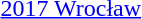<table>
<tr>
<td><a href='#'>2017 Wrocław</a></td>
<td></td>
<td></td>
<td></td>
</tr>
</table>
